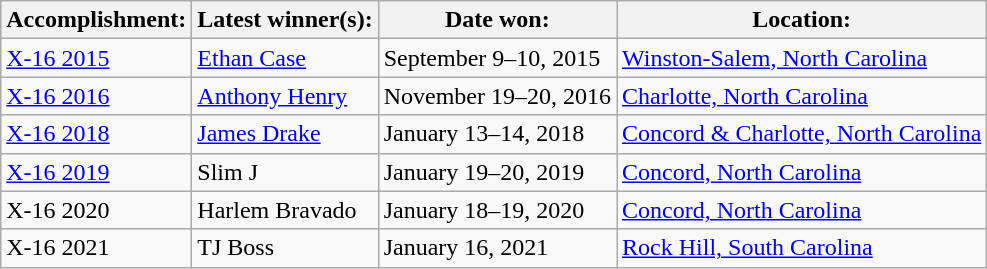<table class="wikitable">
<tr>
<th>Accomplishment:</th>
<th>Latest winner(s):</th>
<th>Date won:</th>
<th>Location:</th>
</tr>
<tr>
<td><a href='#'>X-16 2015</a></td>
<td><a href='#'>Ethan Case</a></td>
<td>September 9–10, 2015</td>
<td><a href='#'>Winston-Salem, North Carolina</a></td>
</tr>
<tr>
<td><a href='#'>X-16 2016</a></td>
<td><a href='#'>Anthony Henry</a></td>
<td>November 19–20, 2016</td>
<td><a href='#'>Charlotte, North Carolina</a></td>
</tr>
<tr>
<td><a href='#'>X-16 2018</a></td>
<td><a href='#'>James Drake</a></td>
<td>January 13–14, 2018</td>
<td><a href='#'>Concord & Charlotte, North Carolina</a></td>
</tr>
<tr>
<td><a href='#'>X-16 2019</a></td>
<td>Slim J</td>
<td>January 19–20, 2019</td>
<td><a href='#'>Concord, North Carolina</a></td>
</tr>
<tr>
<td>X-16 2020</td>
<td>Harlem Bravado</td>
<td>January 18–19, 2020</td>
<td><a href='#'>Concord, North Carolina</a></td>
</tr>
<tr>
<td>X-16 2021</td>
<td>TJ Boss</td>
<td>January 16, 2021</td>
<td><a href='#'>Rock Hill, South Carolina</a></td>
</tr>
</table>
